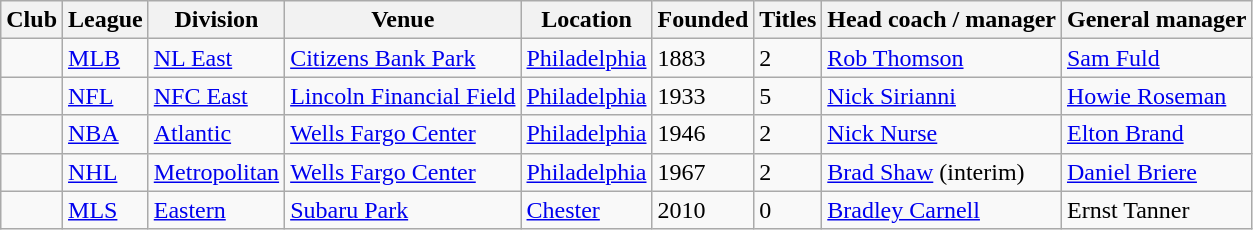<table class="wikitable">
<tr>
<th scope="col">Club</th>
<th scope="col">League</th>
<th scope="col">Division</th>
<th scope="col">Venue</th>
<th scope="col">Location</th>
<th scope="col">Founded</th>
<th scope="col">Titles</th>
<th scope="col">Head coach / manager</th>
<th scope="col">General manager</th>
</tr>
<tr>
<td></td>
<td><a href='#'>MLB</a></td>
<td><a href='#'>NL East</a></td>
<td><a href='#'>Citizens Bank Park</a></td>
<td><a href='#'>Philadelphia</a></td>
<td>1883</td>
<td>2</td>
<td><a href='#'>Rob Thomson</a></td>
<td><a href='#'>Sam Fuld</a></td>
</tr>
<tr>
<td></td>
<td><a href='#'>NFL</a></td>
<td><a href='#'>NFC East</a></td>
<td><a href='#'>Lincoln Financial Field</a></td>
<td><a href='#'>Philadelphia</a></td>
<td>1933</td>
<td>5</td>
<td><a href='#'>Nick Sirianni</a></td>
<td><a href='#'>Howie Roseman</a></td>
</tr>
<tr>
<td></td>
<td><a href='#'>NBA</a></td>
<td><a href='#'>Atlantic</a></td>
<td><a href='#'>Wells Fargo Center</a></td>
<td><a href='#'>Philadelphia</a></td>
<td>1946</td>
<td>2 </td>
<td><a href='#'>Nick Nurse</a></td>
<td><a href='#'>Elton Brand</a></td>
</tr>
<tr>
<td></td>
<td><a href='#'>NHL</a></td>
<td><a href='#'>Metropolitan</a></td>
<td><a href='#'>Wells Fargo Center</a></td>
<td><a href='#'>Philadelphia</a></td>
<td>1967</td>
<td>2</td>
<td><a href='#'>Brad Shaw</a> (interim)</td>
<td><a href='#'>Daniel Briere</a></td>
</tr>
<tr>
<td></td>
<td><a href='#'>MLS</a></td>
<td><a href='#'>Eastern</a></td>
<td><a href='#'>Subaru Park</a></td>
<td><a href='#'>Chester</a></td>
<td>2010</td>
<td>0</td>
<td><a href='#'>Bradley Carnell</a></td>
<td>Ernst Tanner</td>
</tr>
</table>
